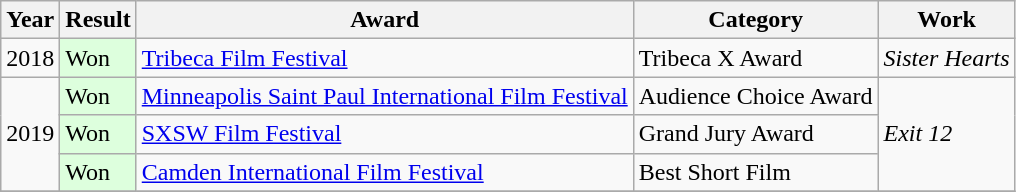<table class="wikitable">
<tr>
<th>Year</th>
<th>Result</th>
<th>Award</th>
<th>Category</th>
<th>Work</th>
</tr>
<tr>
<td>2018</td>
<td style="background: #ddffdd">Won</td>
<td><a href='#'>Tribeca Film Festival</a></td>
<td>Tribeca X Award</td>
<td><em>Sister Hearts</em></td>
</tr>
<tr>
<td rowspan="3">2019</td>
<td style="background: #ddffdd">Won</td>
<td><a href='#'>Minneapolis Saint Paul International Film Festival</a></td>
<td>Audience Choice Award</td>
<td rowspan=3><em>Exit 12</em></td>
</tr>
<tr>
<td style="background: #ddffdd">Won</td>
<td><a href='#'>SXSW Film Festival</a></td>
<td>Grand Jury Award</td>
</tr>
<tr>
<td style="background: #ddffdd">Won</td>
<td><a href='#'>Camden International Film Festival</a></td>
<td>Best Short Film</td>
</tr>
<tr>
</tr>
</table>
